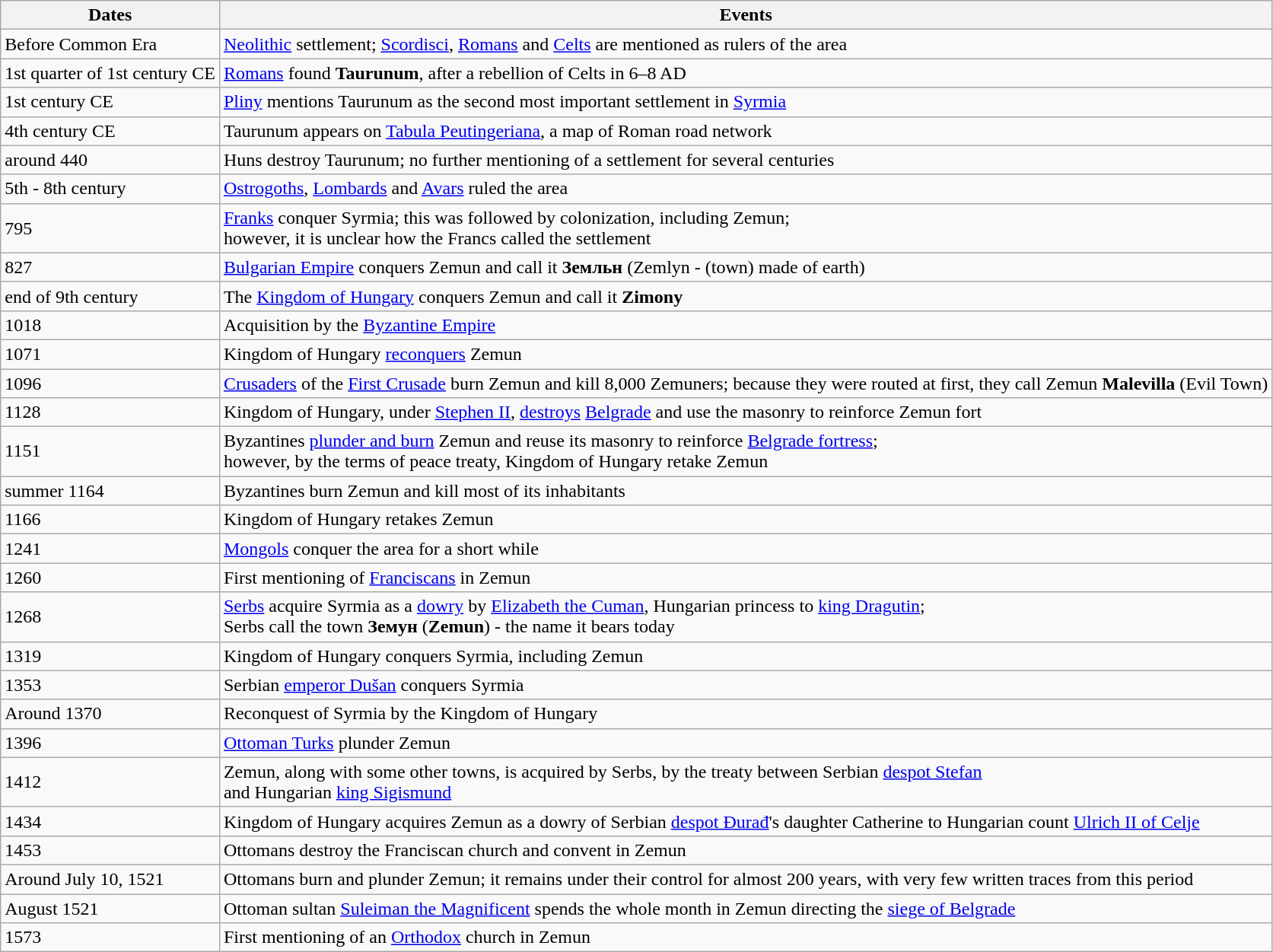<table class="wikitable">
<tr>
<th>Dates</th>
<th>Events</th>
</tr>
<tr>
<td>Before Common Era</td>
<td><a href='#'>Neolithic</a> settlement; <a href='#'>Scordisci</a>, <a href='#'>Romans</a> and <a href='#'>Celts</a> are mentioned as rulers of the area</td>
</tr>
<tr>
<td>1st quarter of 1st century CE</td>
<td><a href='#'>Romans</a> found <strong>Taurunum</strong>, after a rebellion of Celts in 6–8 AD</td>
</tr>
<tr>
<td>1st century CE</td>
<td><a href='#'>Pliny</a> mentions Taurunum as the second most important settlement in <a href='#'>Syrmia</a></td>
</tr>
<tr>
<td>4th century CE</td>
<td>Taurunum appears on <a href='#'>Tabula Peutingeriana</a>, a map of Roman road network</td>
</tr>
<tr>
<td>around 440</td>
<td>Huns destroy  Taurunum; no further mentioning of a settlement for several centuries</td>
</tr>
<tr>
<td>5th - 8th century</td>
<td><a href='#'>Ostrogoths</a>, <a href='#'>Lombards</a> and <a href='#'>Avars</a> ruled the area</td>
</tr>
<tr>
<td>795</td>
<td><a href='#'>Franks</a> conquer Syrmia; this was followed by colonization, including Zemun;<br>however, it is unclear how the Francs called the settlement</td>
</tr>
<tr>
<td>827</td>
<td><a href='#'>Bulgarian Empire</a> conquers Zemun and call it <strong>Земльн</strong> (Zemlyn - (town) made of earth)</td>
</tr>
<tr>
<td>end of 9th century</td>
<td>The <a href='#'>Kingdom of Hungary</a> conquers Zemun and call it <strong>Zimony</strong></td>
</tr>
<tr>
<td>1018</td>
<td>Acquisition by the <a href='#'>Byzantine Empire</a></td>
</tr>
<tr>
<td>1071</td>
<td>Kingdom of Hungary <a href='#'>reconquers</a> Zemun</td>
</tr>
<tr>
<td>1096</td>
<td><a href='#'>Crusaders</a> of the <a href='#'>First Crusade</a> burn Zemun and kill 8,000 Zemuners; because they were routed at first, they call Zemun <strong>Malevilla</strong> (Evil Town)</td>
</tr>
<tr>
<td>1128</td>
<td>Kingdom of Hungary, under <a href='#'>Stephen II</a>, <a href='#'>destroys</a> <a href='#'>Belgrade</a> and use the masonry to reinforce Zemun fort</td>
</tr>
<tr>
<td>1151</td>
<td>Byzantines <a href='#'>plunder and burn</a> Zemun and reuse its masonry to reinforce <a href='#'>Belgrade fortress</a>;<br>however, by the terms of peace treaty, Kingdom of Hungary retake Zemun</td>
</tr>
<tr>
<td>summer 1164</td>
<td>Byzantines burn Zemun and kill most of its inhabitants</td>
</tr>
<tr>
<td>1166</td>
<td>Kingdom of Hungary retakes Zemun</td>
</tr>
<tr>
<td>1241</td>
<td><a href='#'>Mongols</a> conquer the area for a short while</td>
</tr>
<tr>
<td>1260</td>
<td>First mentioning of <a href='#'>Franciscans</a> in Zemun</td>
</tr>
<tr>
<td>1268</td>
<td><a href='#'>Serbs</a> acquire Syrmia as a <a href='#'>dowry</a> by <a href='#'>Elizabeth the Cuman</a>, Hungarian princess to <a href='#'>king Dragutin</a>;<br>Serbs call the town <strong>Земун</strong> (<strong>Zemun</strong>) - the name it bears today</td>
</tr>
<tr>
<td>1319</td>
<td>Kingdom of Hungary conquers Syrmia, including Zemun</td>
</tr>
<tr>
<td>1353</td>
<td>Serbian <a href='#'>emperor Dušan</a> conquers Syrmia</td>
</tr>
<tr>
<td>Around 1370</td>
<td>Reconquest of Syrmia by the Kingdom of Hungary</td>
</tr>
<tr>
<td>1396</td>
<td><a href='#'>Ottoman Turks</a> plunder Zemun</td>
</tr>
<tr>
<td>1412</td>
<td>Zemun, along with some other towns, is acquired by Serbs, by the treaty between Serbian <a href='#'>despot Stefan</a><br>and Hungarian <a href='#'>king Sigismund</a></td>
</tr>
<tr>
<td>1434</td>
<td>Kingdom of Hungary acquires Zemun as a dowry of Serbian <a href='#'>despot Đurađ</a>'s daughter Catherine to Hungarian count <a href='#'>Ulrich II of Celje</a></td>
</tr>
<tr>
<td>1453</td>
<td>Ottomans destroy the Franciscan church and convent in Zemun</td>
</tr>
<tr>
<td>Around July 10, 1521</td>
<td>Ottomans burn and plunder Zemun; it remains under their control for almost 200 years, with very few written traces from this period</td>
</tr>
<tr>
<td>August 1521</td>
<td>Ottoman sultan <a href='#'>Suleiman the Magnificent</a> spends the whole month in Zemun directing the <a href='#'>siege of Belgrade</a></td>
</tr>
<tr>
<td>1573</td>
<td>First mentioning of an <a href='#'>Orthodox</a> church in Zemun</td>
</tr>
</table>
